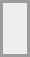<table align="center" border="0" cellpadding="4" cellspacing="4" style="border: 2px solid #9d9d9d;background-color:#eeeeee" valign="midlle">
<tr>
<td><br><div></div></td>
</tr>
</table>
